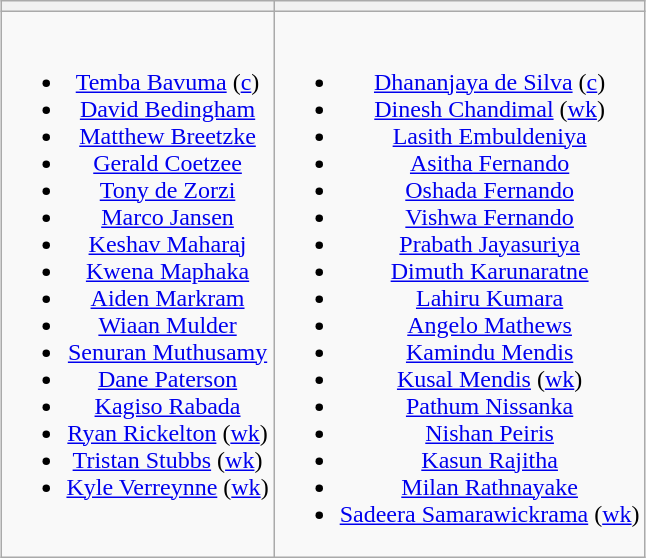<table class="wikitable" style="text-align:center;margin:auto">
<tr>
<th></th>
<th></th>
</tr>
<tr style="vertical-align:top">
<td><br><ul><li><a href='#'>Temba Bavuma</a> (<a href='#'>c</a>)</li><li><a href='#'>David Bedingham</a></li><li><a href='#'>Matthew Breetzke</a></li><li><a href='#'>Gerald Coetzee</a></li><li><a href='#'>Tony de Zorzi</a></li><li><a href='#'>Marco Jansen</a></li><li><a href='#'>Keshav Maharaj</a></li><li><a href='#'>Kwena Maphaka</a></li><li><a href='#'>Aiden Markram</a></li><li><a href='#'>Wiaan Mulder</a></li><li><a href='#'>Senuran Muthusamy</a></li><li><a href='#'>Dane Paterson</a></li><li><a href='#'>Kagiso Rabada</a></li><li><a href='#'>Ryan Rickelton</a> (<a href='#'>wk</a>)</li><li><a href='#'>Tristan Stubbs</a> (<a href='#'>wk</a>)</li><li><a href='#'>Kyle Verreynne</a> (<a href='#'>wk</a>)</li></ul></td>
<td><br><ul><li><a href='#'>Dhananjaya de Silva</a> (<a href='#'>c</a>)</li><li><a href='#'>Dinesh Chandimal</a> (<a href='#'>wk</a>)</li><li><a href='#'>Lasith Embuldeniya</a></li><li><a href='#'>Asitha Fernando</a></li><li><a href='#'>Oshada Fernando</a></li><li><a href='#'>Vishwa Fernando</a></li><li><a href='#'>Prabath Jayasuriya</a></li><li><a href='#'>Dimuth Karunaratne</a></li><li><a href='#'>Lahiru Kumara</a></li><li><a href='#'>Angelo Mathews</a></li><li><a href='#'>Kamindu Mendis</a></li><li><a href='#'>Kusal Mendis</a> (<a href='#'>wk</a>)</li><li><a href='#'>Pathum Nissanka</a></li><li><a href='#'>Nishan Peiris</a></li><li><a href='#'>Kasun Rajitha</a></li><li><a href='#'>Milan Rathnayake</a></li><li><a href='#'>Sadeera Samarawickrama</a> (<a href='#'>wk</a>)</li></ul></td>
</tr>
</table>
